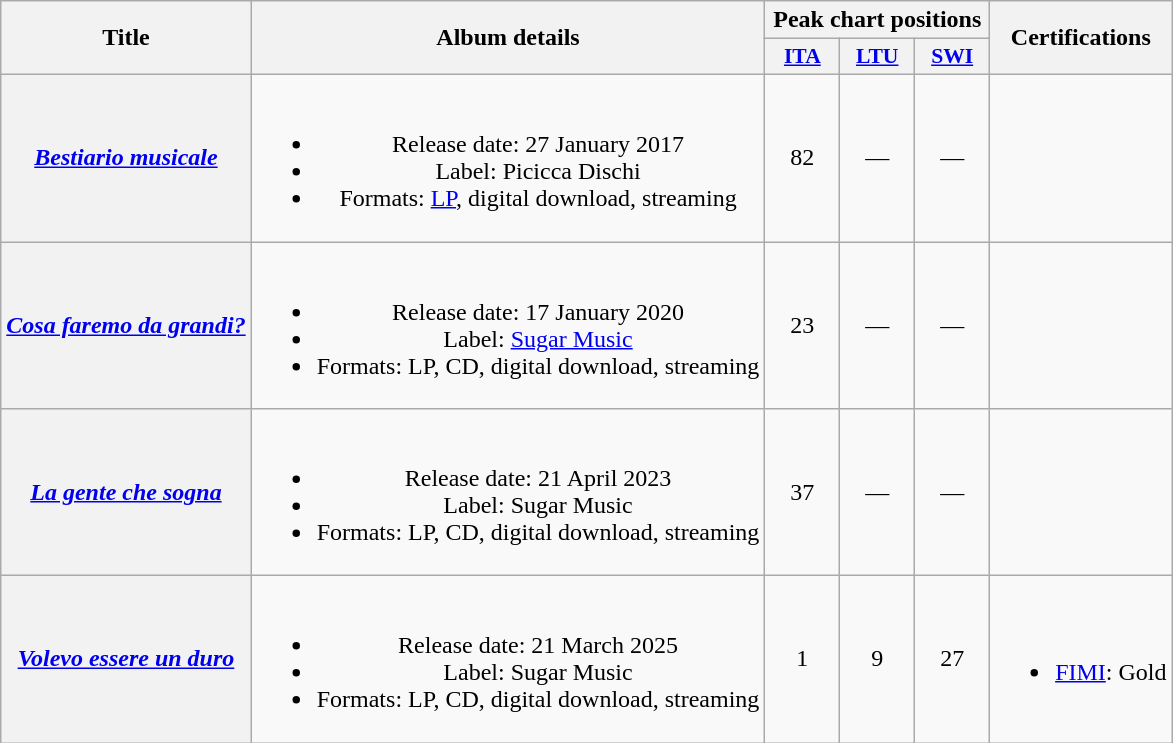<table class="wikitable plainrowheaders" style="text-align:center;">
<tr>
<th scope="col" rowspan="2">Title</th>
<th scope="col" rowspan="2">Album details</th>
<th scope="col" colspan="3">Peak chart positions</th>
<th scope="col" rowspan="2">Certifications</th>
</tr>
<tr>
<th scope="col" style="width:3em;font-size:90%;"><a href='#'>ITA</a><br></th>
<th scope="col" style="width:3em;font-size:90%;"><a href='#'>LTU</a><br></th>
<th scope="col" style="width:3em;font-size:90%;"><a href='#'>SWI</a><br></th>
</tr>
<tr>
<th scope="row"><em><a href='#'>Bestiario musicale</a></em></th>
<td><br><ul><li>Release date: 27 January 2017</li><li>Label: Picicca Dischi</li><li>Formats: <a href='#'>LP</a>, digital download, streaming</li></ul></td>
<td>82</td>
<td>—</td>
<td>—</td>
<td></td>
</tr>
<tr>
<th scope="row"><em><a href='#'>Cosa faremo da grandi?</a></em></th>
<td><br><ul><li>Release date: 17 January 2020</li><li>Label: <a href='#'>Sugar Music</a></li><li>Formats: LP, CD, digital download, streaming</li></ul></td>
<td>23</td>
<td>—</td>
<td>—</td>
<td></td>
</tr>
<tr>
<th scope="row"><em><a href='#'>La gente che sogna</a></em></th>
<td><br><ul><li>Release date: 21 April 2023</li><li>Label: Sugar Music</li><li>Formats: LP, CD, digital download, streaming</li></ul></td>
<td>37</td>
<td>—</td>
<td>—</td>
<td></td>
</tr>
<tr>
<th scope="row"><em><a href='#'>Volevo essere un duro</a></em></th>
<td><br><ul><li>Release date: 21 March 2025</li><li>Label: Sugar Music</li><li>Formats: LP, CD, digital download, streaming</li></ul></td>
<td>1</td>
<td>9</td>
<td>27</td>
<td><br><ul><li><a href='#'>FIMI</a>: Gold</li></ul></td>
</tr>
</table>
